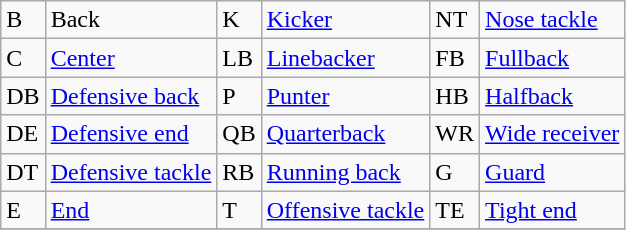<table class="wikitable">
<tr>
<td>B</td>
<td>Back</td>
<td>K</td>
<td><a href='#'>Kicker</a></td>
<td>NT</td>
<td><a href='#'>Nose tackle</a></td>
</tr>
<tr>
<td>C</td>
<td><a href='#'>Center</a></td>
<td>LB</td>
<td><a href='#'>Linebacker</a></td>
<td>FB</td>
<td><a href='#'>Fullback</a></td>
</tr>
<tr>
<td>DB</td>
<td><a href='#'>Defensive back</a></td>
<td>P</td>
<td><a href='#'>Punter</a></td>
<td>HB</td>
<td><a href='#'>Halfback</a></td>
</tr>
<tr>
<td>DE</td>
<td><a href='#'>Defensive end</a></td>
<td>QB</td>
<td><a href='#'>Quarterback</a></td>
<td>WR</td>
<td><a href='#'>Wide receiver</a></td>
</tr>
<tr>
<td>DT</td>
<td><a href='#'>Defensive tackle</a></td>
<td>RB</td>
<td><a href='#'>Running back</a></td>
<td>G</td>
<td><a href='#'>Guard</a></td>
</tr>
<tr>
<td>E</td>
<td><a href='#'>End</a></td>
<td>T</td>
<td><a href='#'>Offensive tackle</a></td>
<td>TE</td>
<td><a href='#'>Tight end</a></td>
</tr>
<tr>
</tr>
</table>
